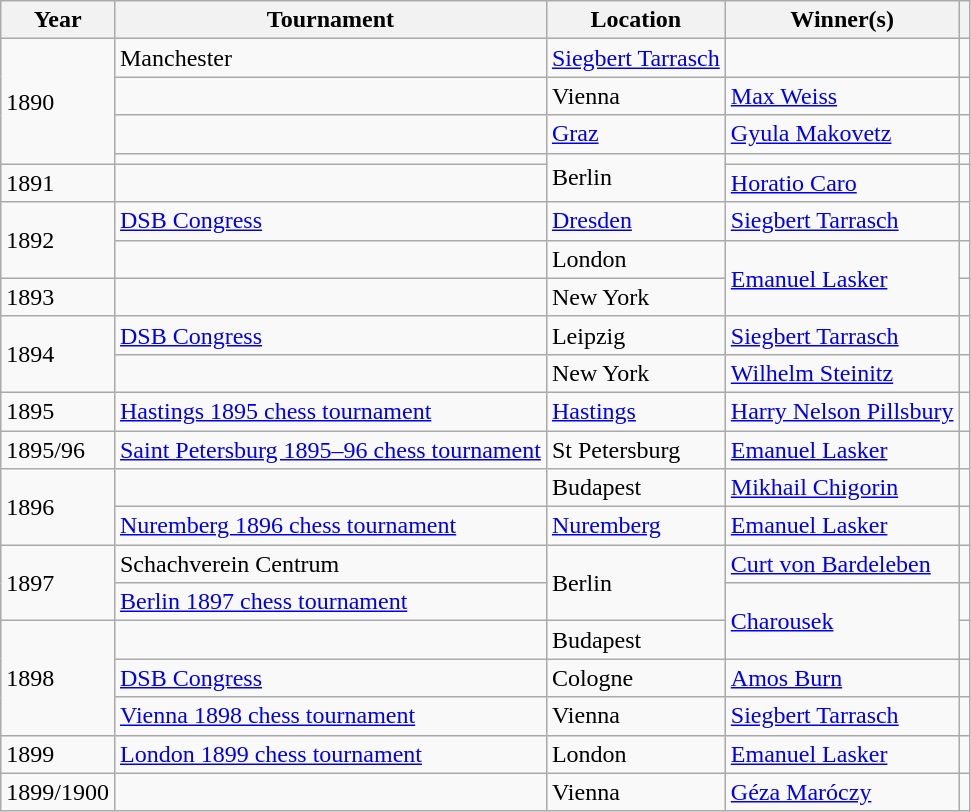<table class="wikitable sortable">
<tr>
<th>Year</th>
<th>Tournament</th>
<th>Location</th>
<th>Winner(s)</th>
<th class="unsortable"></th>
</tr>
<tr>
<td rowspan=4>1890</td>
<td>Manchester</td>
<td><a href='#'>Siegbert Tarrasch</a></td>
<td></td>
</tr>
<tr>
<td></td>
<td>Vienna</td>
<td><a href='#'>Max Weiss</a></td>
<td></td>
</tr>
<tr>
<td></td>
<td><a href='#'>Graz</a></td>
<td><a href='#'>Gyula Makovetz</a></td>
<td></td>
</tr>
<tr>
<td></td>
<td rowspan=2>Berlin</td>
<td></td>
<td></td>
</tr>
<tr>
<td>1891</td>
<td></td>
<td><a href='#'>Horatio Caro</a></td>
<td></td>
</tr>
<tr>
<td rowspan=2>1892</td>
<td><a href='#'>DSB Congress</a></td>
<td><a href='#'>Dresden</a></td>
<td><a href='#'>Siegbert Tarrasch</a></td>
<td></td>
</tr>
<tr>
<td></td>
<td>London</td>
<td rowspan=2><a href='#'>Emanuel Lasker</a></td>
<td></td>
</tr>
<tr>
<td>1893</td>
<td></td>
<td>New York</td>
<td></td>
</tr>
<tr>
<td rowspan=2>1894</td>
<td><a href='#'>DSB Congress</a></td>
<td>Leipzig</td>
<td><a href='#'>Siegbert Tarrasch</a></td>
<td></td>
</tr>
<tr>
<td></td>
<td>New York</td>
<td><a href='#'>Wilhelm Steinitz</a></td>
<td></td>
</tr>
<tr>
<td>1895</td>
<td><a href='#'>Hastings 1895 chess tournament</a></td>
<td><a href='#'>Hastings</a></td>
<td><a href='#'>Harry Nelson Pillsbury</a></td>
<td></td>
</tr>
<tr>
<td>1895/96</td>
<td><a href='#'>Saint Petersburg 1895–96 chess tournament</a></td>
<td>St Petersburg</td>
<td><a href='#'>Emanuel Lasker</a></td>
<td></td>
</tr>
<tr>
<td rowspan=2>1896</td>
<td></td>
<td>Budapest</td>
<td><a href='#'>Mikhail Chigorin</a></td>
<td></td>
</tr>
<tr>
<td><a href='#'>Nuremberg 1896 chess tournament</a></td>
<td><a href='#'>Nuremberg</a></td>
<td><a href='#'>Emanuel Lasker</a></td>
<td></td>
</tr>
<tr>
<td rowspan=2>1897</td>
<td>Schachverein Centrum</td>
<td rowspan=2>Berlin</td>
<td><a href='#'>Curt von Bardeleben</a></td>
<td></td>
</tr>
<tr>
<td><a href='#'>Berlin 1897 chess tournament</a></td>
<td rowspan=2><a href='#'>Charousek</a></td>
<td></td>
</tr>
<tr>
<td rowspan=3>1898</td>
<td></td>
<td>Budapest</td>
<td></td>
</tr>
<tr>
<td><a href='#'>DSB Congress</a></td>
<td>Cologne</td>
<td><a href='#'>Amos Burn</a></td>
<td></td>
</tr>
<tr>
<td><a href='#'>Vienna 1898 chess tournament</a></td>
<td>Vienna</td>
<td><a href='#'>Siegbert Tarrasch</a></td>
<td></td>
</tr>
<tr>
<td>1899</td>
<td><a href='#'>London 1899 chess tournament</a></td>
<td>London</td>
<td><a href='#'>Emanuel Lasker</a></td>
<td></td>
</tr>
<tr>
<td>1899/1900</td>
<td></td>
<td>Vienna</td>
<td><a href='#'>Géza Maróczy</a></td>
<td></td>
</tr>
</table>
